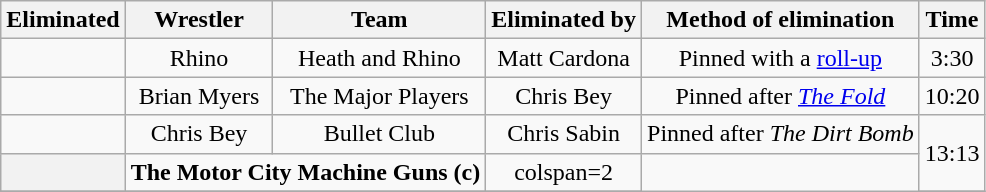<table class="wikitable sortable" style="text-align:center;">
<tr>
<th>Eliminated</th>
<th>Wrestler</th>
<th>Team</th>
<th>Eliminated by</th>
<th>Method of elimination</th>
<th>Time</th>
</tr>
<tr>
<td></td>
<td>Rhino</td>
<td>Heath and Rhino</td>
<td>Matt Cardona</td>
<td>Pinned with a <a href='#'>roll-up</a></td>
<td>3:30</td>
</tr>
<tr>
<td></td>
<td>Brian Myers</td>
<td>The Major Players</td>
<td>Chris Bey</td>
<td>Pinned after <em><a href='#'>The Fold</a></em></td>
<td>10:20</td>
</tr>
<tr>
<td></td>
<td>Chris Bey</td>
<td>Bullet Club</td>
<td>Chris Sabin</td>
<td>Pinned after <em>The Dirt Bomb</em></td>
<td rowspan=2>13:13</td>
</tr>
<tr>
<th><strong></strong></th>
<td colspan=2 align=center><strong>The Motor City Machine Guns (c)</strong></td>
<td>colspan=2 </td>
</tr>
<tr>
</tr>
</table>
